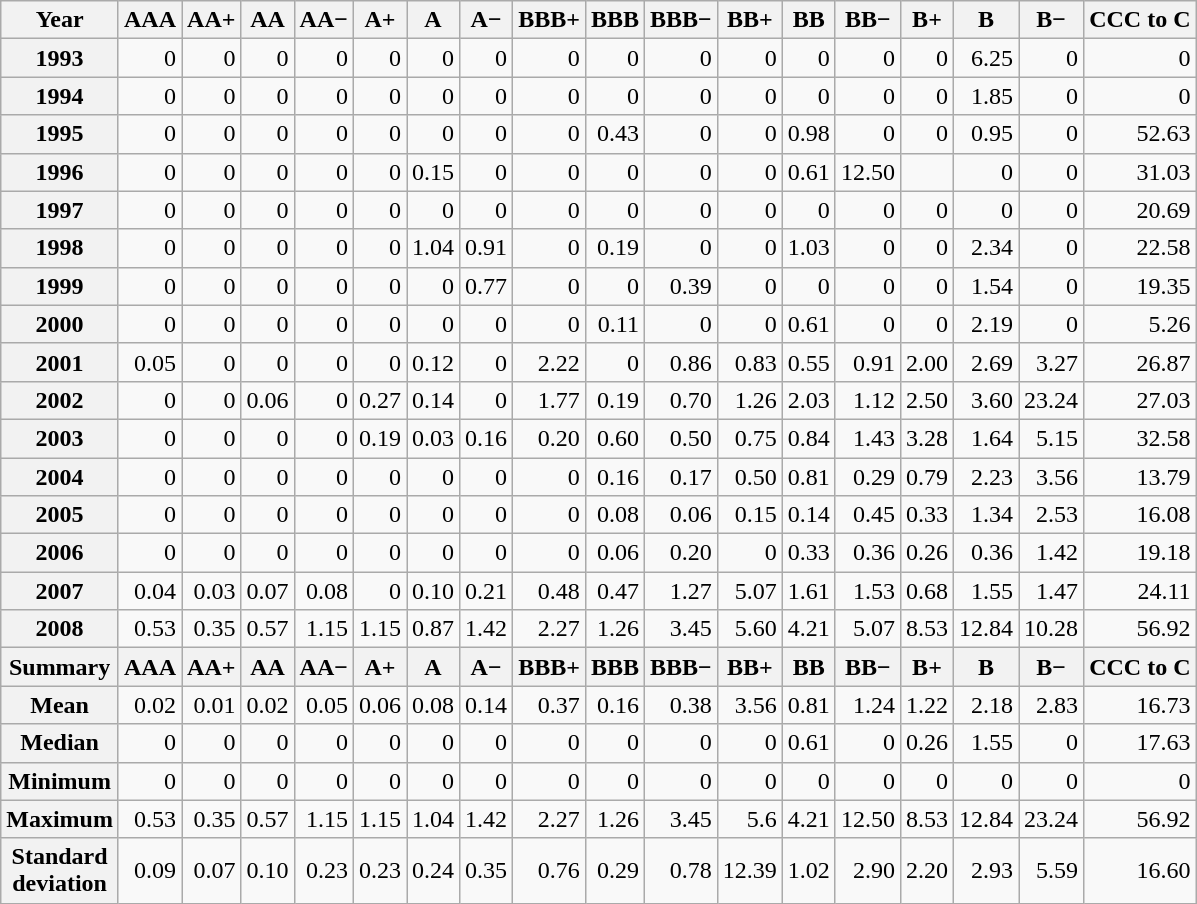<table class="wikitable" style="text-align:right">
<tr>
<th>Year</th>
<th>AAA</th>
<th>AA+</th>
<th>AA</th>
<th>AA−</th>
<th>A+</th>
<th>A</th>
<th>A−</th>
<th>BBB+</th>
<th>BBB</th>
<th>BBB−</th>
<th>BB+</th>
<th>BB</th>
<th>BB−</th>
<th>B+</th>
<th>B</th>
<th>B−</th>
<th>CCC to C</th>
</tr>
<tr>
<th>1993</th>
<td>0</td>
<td>0</td>
<td>0</td>
<td>0</td>
<td>0</td>
<td>0</td>
<td>0</td>
<td>0</td>
<td>0</td>
<td>0</td>
<td>0</td>
<td>0</td>
<td>0</td>
<td>0</td>
<td>6.25</td>
<td>0</td>
<td>0</td>
</tr>
<tr>
<th>1994</th>
<td>0</td>
<td>0</td>
<td>0</td>
<td>0</td>
<td>0</td>
<td>0</td>
<td>0</td>
<td>0</td>
<td>0</td>
<td>0</td>
<td>0</td>
<td>0</td>
<td>0</td>
<td>0</td>
<td>1.85</td>
<td>0</td>
<td>0</td>
</tr>
<tr>
<th>1995</th>
<td>0</td>
<td>0</td>
<td>0</td>
<td>0</td>
<td>0</td>
<td>0</td>
<td>0</td>
<td>0</td>
<td>0.43</td>
<td>0</td>
<td>0</td>
<td>0.98</td>
<td>0</td>
<td>0</td>
<td>0.95</td>
<td>0</td>
<td>52.63</td>
</tr>
<tr>
<th>1996</th>
<td>0</td>
<td>0</td>
<td>0</td>
<td>0</td>
<td>0</td>
<td>0.15</td>
<td>0</td>
<td>0</td>
<td>0</td>
<td>0</td>
<td>0</td>
<td>0.61</td>
<td>12.50</td>
<td></td>
<td>0</td>
<td>0</td>
<td>31.03</td>
</tr>
<tr>
<th>1997</th>
<td>0</td>
<td>0</td>
<td>0</td>
<td>0</td>
<td>0</td>
<td>0</td>
<td>0</td>
<td>0</td>
<td>0</td>
<td>0</td>
<td>0</td>
<td>0</td>
<td>0</td>
<td>0</td>
<td>0</td>
<td>0</td>
<td>20.69</td>
</tr>
<tr>
<th>1998</th>
<td>0</td>
<td>0</td>
<td>0</td>
<td>0</td>
<td>0</td>
<td>1.04</td>
<td>0.91</td>
<td>0</td>
<td>0.19</td>
<td>0</td>
<td>0</td>
<td>1.03</td>
<td>0</td>
<td>0</td>
<td>2.34</td>
<td>0</td>
<td>22.58</td>
</tr>
<tr>
<th>1999</th>
<td>0</td>
<td>0</td>
<td>0</td>
<td>0</td>
<td>0</td>
<td>0</td>
<td>0.77</td>
<td>0</td>
<td>0</td>
<td>0.39</td>
<td>0</td>
<td>0</td>
<td>0</td>
<td>0</td>
<td>1.54</td>
<td>0</td>
<td>19.35</td>
</tr>
<tr>
<th>2000</th>
<td>0</td>
<td>0</td>
<td>0</td>
<td>0</td>
<td>0</td>
<td>0</td>
<td>0</td>
<td>0</td>
<td>0.11</td>
<td>0</td>
<td>0</td>
<td>0.61</td>
<td>0</td>
<td>0</td>
<td>2.19</td>
<td>0</td>
<td>5.26</td>
</tr>
<tr>
<th>2001</th>
<td>0.05</td>
<td>0</td>
<td>0</td>
<td>0</td>
<td>0</td>
<td>0.12</td>
<td>0</td>
<td>2.22</td>
<td>0</td>
<td>0.86</td>
<td>0.83</td>
<td>0.55</td>
<td>0.91</td>
<td>2.00</td>
<td>2.69</td>
<td>3.27</td>
<td>26.87</td>
</tr>
<tr>
<th>2002</th>
<td>0</td>
<td>0</td>
<td>0.06</td>
<td>0</td>
<td>0.27</td>
<td>0.14</td>
<td>0</td>
<td>1.77</td>
<td>0.19</td>
<td>0.70</td>
<td>1.26</td>
<td>2.03</td>
<td>1.12</td>
<td>2.50</td>
<td>3.60</td>
<td>23.24</td>
<td>27.03</td>
</tr>
<tr>
<th>2003</th>
<td>0</td>
<td>0</td>
<td>0</td>
<td>0</td>
<td>0.19</td>
<td>0.03</td>
<td>0.16</td>
<td>0.20</td>
<td>0.60</td>
<td>0.50</td>
<td>0.75</td>
<td>0.84</td>
<td>1.43</td>
<td>3.28</td>
<td>1.64</td>
<td>5.15</td>
<td>32.58</td>
</tr>
<tr>
<th>2004</th>
<td>0</td>
<td>0</td>
<td>0</td>
<td>0</td>
<td>0</td>
<td>0</td>
<td>0</td>
<td>0</td>
<td>0.16</td>
<td>0.17</td>
<td>0.50</td>
<td>0.81</td>
<td>0.29</td>
<td>0.79</td>
<td>2.23</td>
<td>3.56</td>
<td>13.79</td>
</tr>
<tr>
<th>2005</th>
<td>0</td>
<td>0</td>
<td>0</td>
<td>0</td>
<td>0</td>
<td>0</td>
<td>0</td>
<td>0</td>
<td>0.08</td>
<td>0.06</td>
<td>0.15</td>
<td>0.14</td>
<td>0.45</td>
<td>0.33</td>
<td>1.34</td>
<td>2.53</td>
<td>16.08</td>
</tr>
<tr>
<th>2006</th>
<td>0</td>
<td>0</td>
<td>0</td>
<td>0</td>
<td>0</td>
<td>0</td>
<td>0</td>
<td>0</td>
<td>0.06</td>
<td>0.20</td>
<td>0</td>
<td>0.33</td>
<td>0.36</td>
<td>0.26</td>
<td>0.36</td>
<td>1.42</td>
<td>19.18</td>
</tr>
<tr>
<th>2007</th>
<td>0.04</td>
<td>0.03</td>
<td>0.07</td>
<td>0.08</td>
<td>0</td>
<td>0.10</td>
<td>0.21</td>
<td>0.48</td>
<td>0.47</td>
<td>1.27</td>
<td>5.07</td>
<td>1.61</td>
<td>1.53</td>
<td>0.68</td>
<td>1.55</td>
<td>1.47</td>
<td>24.11</td>
</tr>
<tr>
<th>2008</th>
<td>0.53</td>
<td>0.35</td>
<td>0.57</td>
<td>1.15</td>
<td>1.15</td>
<td>0.87</td>
<td>1.42</td>
<td>2.27</td>
<td>1.26</td>
<td>3.45</td>
<td>5.60</td>
<td>4.21</td>
<td>5.07</td>
<td>8.53</td>
<td>12.84</td>
<td>10.28</td>
<td>56.92</td>
</tr>
<tr>
<th>Summary</th>
<th>AAA</th>
<th>AA+</th>
<th>AA</th>
<th>AA−</th>
<th>A+</th>
<th>A</th>
<th>A−</th>
<th>BBB+</th>
<th>BBB</th>
<th>BBB−</th>
<th>BB+</th>
<th>BB</th>
<th>BB−</th>
<th>B+</th>
<th>B</th>
<th>B−</th>
<th>CCC to C</th>
</tr>
<tr>
<th>Mean</th>
<td>0.02</td>
<td>0.01</td>
<td>0.02</td>
<td>0.05</td>
<td>0.06</td>
<td>0.08</td>
<td>0.14</td>
<td>0.37</td>
<td>0.16</td>
<td>0.38</td>
<td>3.56</td>
<td>0.81</td>
<td>1.24</td>
<td>1.22</td>
<td>2.18</td>
<td>2.83</td>
<td>16.73</td>
</tr>
<tr>
<th>Median</th>
<td>0</td>
<td>0</td>
<td>0</td>
<td>0</td>
<td>0</td>
<td>0</td>
<td>0</td>
<td>0</td>
<td>0</td>
<td>0</td>
<td>0</td>
<td>0.61</td>
<td>0</td>
<td>0.26</td>
<td>1.55</td>
<td>0</td>
<td>17.63</td>
</tr>
<tr>
<th>Minimum</th>
<td>0</td>
<td>0</td>
<td>0</td>
<td>0</td>
<td>0</td>
<td>0</td>
<td>0</td>
<td>0</td>
<td>0</td>
<td>0</td>
<td>0</td>
<td>0</td>
<td>0</td>
<td>0</td>
<td>0</td>
<td>0</td>
<td>0</td>
</tr>
<tr>
<th>Maximum</th>
<td>0.53</td>
<td>0.35</td>
<td>0.57</td>
<td>1.15</td>
<td>1.15</td>
<td>1.04</td>
<td>1.42</td>
<td>2.27</td>
<td>1.26</td>
<td>3.45</td>
<td>5.6</td>
<td>4.21</td>
<td>12.50</td>
<td>8.53</td>
<td>12.84</td>
<td>23.24</td>
<td>56.92</td>
</tr>
<tr>
<th>Standard<br>deviation</th>
<td>0.09</td>
<td>0.07</td>
<td>0.10</td>
<td>0.23</td>
<td>0.23</td>
<td>0.24</td>
<td>0.35</td>
<td>0.76</td>
<td>0.29</td>
<td>0.78</td>
<td>12.39</td>
<td>1.02</td>
<td>2.90</td>
<td>2.20</td>
<td>2.93</td>
<td>5.59</td>
<td>16.60</td>
</tr>
</table>
